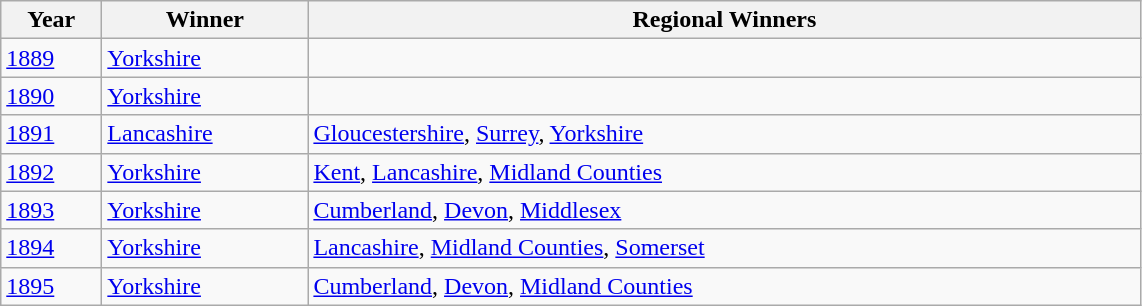<table class="wikitable">
<tr>
<th width="60pt">Year</th>
<th width="130pt">Winner</th>
<th width="548pt">Regional Winners</th>
</tr>
<tr>
<td><a href='#'>1889</a></td>
<td><a href='#'>Yorkshire</a></td>
<td></td>
</tr>
<tr>
<td><a href='#'>1890</a></td>
<td><a href='#'>Yorkshire</a></td>
<td></td>
</tr>
<tr>
<td><a href='#'>1891</a></td>
<td><a href='#'>Lancashire</a></td>
<td><a href='#'>Gloucestershire</a>, <a href='#'>Surrey</a>, <a href='#'>Yorkshire</a></td>
</tr>
<tr>
<td><a href='#'>1892</a></td>
<td><a href='#'>Yorkshire</a></td>
<td><a href='#'>Kent</a>, <a href='#'>Lancashire</a>, <a href='#'>Midland Counties</a></td>
</tr>
<tr>
<td><a href='#'>1893</a></td>
<td><a href='#'>Yorkshire</a></td>
<td><a href='#'>Cumberland</a>, <a href='#'>Devon</a>, <a href='#'>Middlesex</a></td>
</tr>
<tr>
<td><a href='#'>1894</a></td>
<td><a href='#'>Yorkshire</a></td>
<td><a href='#'>Lancashire</a>, <a href='#'>Midland Counties</a>, <a href='#'>Somerset</a></td>
</tr>
<tr>
<td><a href='#'>1895</a></td>
<td><a href='#'>Yorkshire</a></td>
<td><a href='#'>Cumberland</a>, <a href='#'>Devon</a>, <a href='#'>Midland Counties</a></td>
</tr>
</table>
